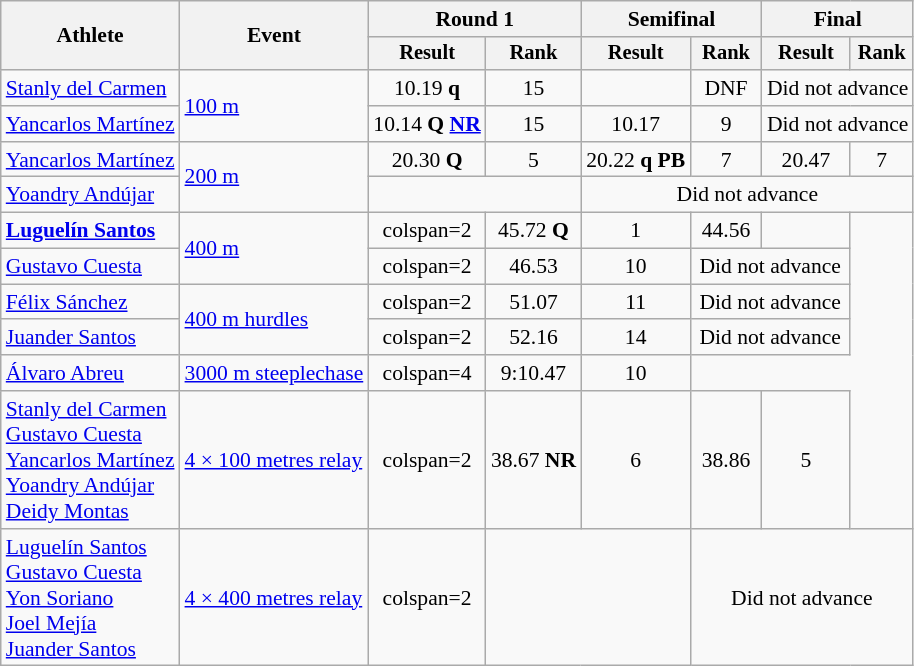<table class=wikitable style="font-size:90%">
<tr>
<th rowspan="2">Athlete</th>
<th rowspan="2">Event</th>
<th colspan="2">Round 1</th>
<th colspan="2">Semifinal</th>
<th colspan="2">Final</th>
</tr>
<tr style="font-size:95%">
<th>Result</th>
<th>Rank</th>
<th>Result</th>
<th>Rank</th>
<th>Result</th>
<th>Rank</th>
</tr>
<tr align=center>
<td align=left><a href='#'>Stanly del Carmen</a></td>
<td align=left rowspan="2"><a href='#'>100 m</a></td>
<td>10.19 <strong>q</strong></td>
<td>15</td>
<td></td>
<td>DNF</td>
<td colspan=2>Did not advance</td>
</tr>
<tr align=center>
<td align=left><a href='#'>Yancarlos Martínez</a></td>
<td>10.14 <strong>Q</strong> <strong><a href='#'>NR</a></strong></td>
<td>15</td>
<td>10.17</td>
<td>9</td>
<td colspan=2>Did not advance</td>
</tr>
<tr align=center>
<td align=left><a href='#'>Yancarlos Martínez</a></td>
<td align=left rowspan="2"><a href='#'>200 m</a></td>
<td>20.30 <strong>Q</strong></td>
<td>5</td>
<td>20.22 <strong>q</strong> <strong>PB</strong></td>
<td>7</td>
<td>20.47</td>
<td>7</td>
</tr>
<tr align=center>
<td align=left><a href='#'>Yoandry Andújar</a></td>
<td colspan=2></td>
<td colspan=4>Did not advance</td>
</tr>
<tr align=center>
<td align=left><strong><a href='#'>Luguelín Santos</a> </strong></td>
<td align=left rowspan="2"><a href='#'>400 m</a></td>
<td>colspan=2 </td>
<td>45.72 <strong>Q</strong></td>
<td>1</td>
<td>44.56</td>
<td></td>
</tr>
<tr align=center>
<td align=left><a href='#'>Gustavo Cuesta</a></td>
<td>colspan=2 </td>
<td>46.53</td>
<td>10</td>
<td colspan=2>Did not advance</td>
</tr>
<tr align=center>
<td align=left><a href='#'>Félix Sánchez</a></td>
<td align=left rowspan="2"><a href='#'>400 m hurdles</a></td>
<td>colspan=2 </td>
<td>51.07</td>
<td>11</td>
<td colspan=2>Did not advance</td>
</tr>
<tr align=center>
<td align=left><a href='#'>Juander Santos</a></td>
<td>colspan=2 </td>
<td>52.16</td>
<td>14</td>
<td colspan=2>Did not advance</td>
</tr>
<tr align=center>
<td align=left><a href='#'>Álvaro Abreu</a></td>
<td align=left><a href='#'>3000 m steeplechase</a></td>
<td>colspan=4 </td>
<td>9:10.47</td>
<td>10</td>
</tr>
<tr align=center>
<td align=left><a href='#'>Stanly del Carmen</a><br><a href='#'>Gustavo Cuesta</a><br><a href='#'>Yancarlos Martínez</a><br><a href='#'>Yoandry Andújar</a><br><a href='#'>Deidy Montas</a></td>
<td align=left><a href='#'>4 × 100 metres relay</a></td>
<td>colspan=2 </td>
<td>38.67 <strong>NR</strong></td>
<td>6</td>
<td>38.86</td>
<td>5</td>
</tr>
<tr align=center>
<td align=left><a href='#'>Luguelín Santos</a><br><a href='#'>Gustavo Cuesta</a><br><a href='#'>Yon Soriano</a><br><a href='#'>Joel Mejía</a><br><a href='#'>Juander Santos</a></td>
<td align=left><a href='#'>4 × 400 metres relay</a></td>
<td>colspan=2 </td>
<td colspan=2></td>
<td colspan=3>Did not advance</td>
</tr>
</table>
